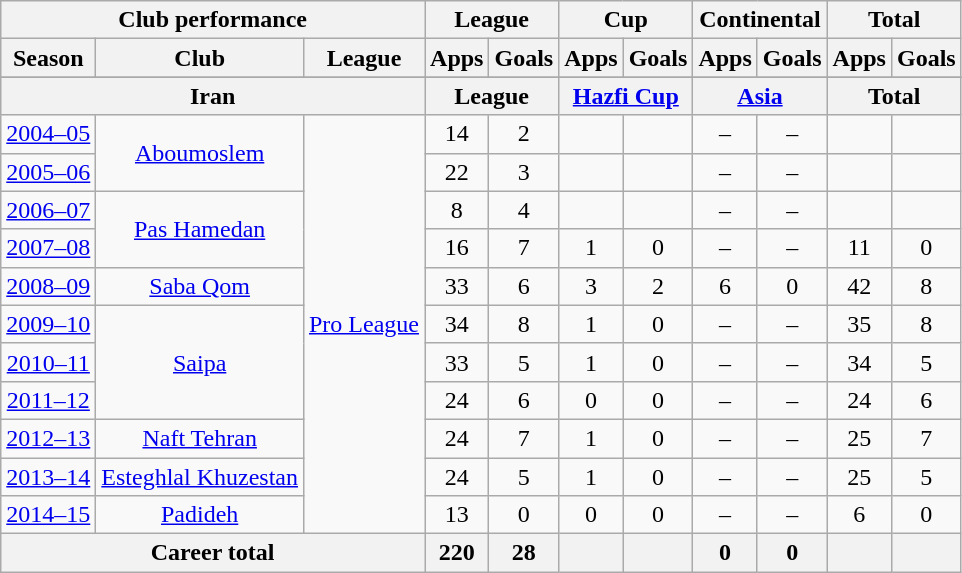<table class="wikitable" style="text-align:center">
<tr>
<th colspan=3>Club performance</th>
<th colspan=2>League</th>
<th colspan=2>Cup</th>
<th colspan=2>Continental</th>
<th colspan=2>Total</th>
</tr>
<tr>
<th>Season</th>
<th>Club</th>
<th>League</th>
<th>Apps</th>
<th>Goals</th>
<th>Apps</th>
<th>Goals</th>
<th>Apps</th>
<th>Goals</th>
<th>Apps</th>
<th>Goals</th>
</tr>
<tr>
</tr>
<tr>
<th colspan=3>Iran</th>
<th colspan=2>League</th>
<th colspan=2><a href='#'>Hazfi Cup</a></th>
<th colspan=2><a href='#'>Asia</a></th>
<th colspan=2>Total</th>
</tr>
<tr>
<td><a href='#'>2004–05</a></td>
<td rowspan="2"><a href='#'>Aboumoslem</a></td>
<td rowspan="11"><a href='#'>Pro League</a></td>
<td>14</td>
<td>2</td>
<td></td>
<td></td>
<td>–</td>
<td>–</td>
<td></td>
<td></td>
</tr>
<tr>
<td><a href='#'>2005–06</a></td>
<td>22</td>
<td>3</td>
<td></td>
<td></td>
<td>–</td>
<td>–</td>
<td></td>
<td></td>
</tr>
<tr>
<td><a href='#'>2006–07</a></td>
<td rowspan="2"><a href='#'>Pas Hamedan</a></td>
<td>8</td>
<td>4</td>
<td></td>
<td></td>
<td>–</td>
<td>–</td>
<td></td>
<td></td>
</tr>
<tr>
<td><a href='#'>2007–08</a></td>
<td>16</td>
<td>7</td>
<td>1</td>
<td>0</td>
<td>–</td>
<td>–</td>
<td>11</td>
<td>0</td>
</tr>
<tr>
<td><a href='#'>2008–09</a></td>
<td><a href='#'>Saba Qom</a></td>
<td>33</td>
<td>6</td>
<td>3</td>
<td>2</td>
<td>6</td>
<td>0</td>
<td>42</td>
<td>8</td>
</tr>
<tr>
<td><a href='#'>2009–10</a></td>
<td rowspan="3"><a href='#'>Saipa</a></td>
<td>34</td>
<td>8</td>
<td>1</td>
<td>0</td>
<td>–</td>
<td>–</td>
<td>35</td>
<td>8</td>
</tr>
<tr>
<td><a href='#'>2010–11</a></td>
<td>33</td>
<td>5</td>
<td>1</td>
<td>0</td>
<td>–</td>
<td>–</td>
<td>34</td>
<td>5</td>
</tr>
<tr>
<td><a href='#'>2011–12</a></td>
<td>24</td>
<td>6</td>
<td>0</td>
<td>0</td>
<td>–</td>
<td>–</td>
<td>24</td>
<td>6</td>
</tr>
<tr>
<td><a href='#'>2012–13</a></td>
<td><a href='#'>Naft Tehran</a></td>
<td>24</td>
<td>7</td>
<td>1</td>
<td>0</td>
<td>–</td>
<td>–</td>
<td>25</td>
<td>7</td>
</tr>
<tr>
<td><a href='#'>2013–14</a></td>
<td><a href='#'>Esteghlal Khuzestan</a></td>
<td>24</td>
<td>5</td>
<td>1</td>
<td>0</td>
<td>–</td>
<td>–</td>
<td>25</td>
<td>5</td>
</tr>
<tr>
<td><a href='#'>2014–15</a></td>
<td><a href='#'>Padideh</a></td>
<td>13</td>
<td>0</td>
<td>0</td>
<td>0</td>
<td>–</td>
<td>–</td>
<td>6</td>
<td>0</td>
</tr>
<tr>
<th colspan=3>Career total</th>
<th>220</th>
<th>28</th>
<th></th>
<th></th>
<th>0</th>
<th>0</th>
<th></th>
<th></th>
</tr>
</table>
